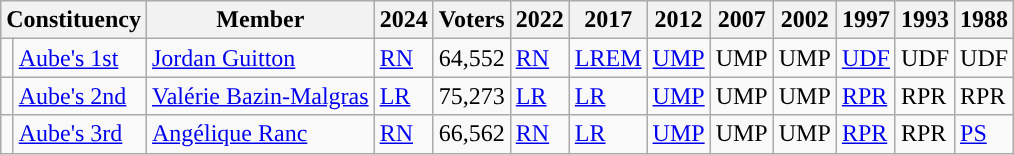<table class="wikitable sortable">
<tr>
<th colspan="2">Constituency</th>
<th>Member</th>
<th>2024</th>
<th>Voters</th>
<th>2022</th>
<th>2017</th>
<th>2012</th>
<th>2007</th>
<th>2002</th>
<th>1997</th>
<th>1993</th>
<th>1988</th>
</tr>
<tr>
<td style="background-color: "></td>
<td><a href='#'>Aube's 1st</a></td>
<td><a href='#'>Jordan Guitton</a></td>
<td><a href='#'>RN</a></td>
<td>64,552</td>
<td><a href='#'>RN</a></td>
<td><a href='#'>LREM</a></td>
<td bgcolor=><a href='#'>UMP</a></td>
<td bgcolor=>UMP</td>
<td bgcolor=>UMP</td>
<td bgcolor=><a href='#'>UDF</a></td>
<td bgcolor=>UDF</td>
<td bgcolor=>UDF</td>
</tr>
<tr>
<td style="background-color: "></td>
<td><a href='#'>Aube's 2nd</a></td>
<td><a href='#'>Valérie Bazin-Malgras</a></td>
<td><a href='#'>LR</a></td>
<td>75,273</td>
<td><a href='#'>LR</a></td>
<td><a href='#'>LR</a></td>
<td bgcolor=><a href='#'>UMP</a></td>
<td bgcolor=>UMP</td>
<td bgcolor=>UMP</td>
<td bgcolor=><a href='#'>RPR</a></td>
<td bgcolor=>RPR</td>
<td bgcolor=>RPR</td>
</tr>
<tr>
<td style="background-color: "></td>
<td><a href='#'>Aube's 3rd</a></td>
<td><a href='#'>Angélique Ranc</a></td>
<td><a href='#'>RN</a></td>
<td>66,562</td>
<td><a href='#'>RN</a></td>
<td><a href='#'>LR</a></td>
<td bgcolor=><a href='#'>UMP</a></td>
<td bgcolor=>UMP</td>
<td bgcolor=>UMP</td>
<td bgcolor=><a href='#'>RPR</a></td>
<td bgcolor=>RPR</td>
<td bgcolor=><a href='#'>PS</a></td>
</tr>
</table>
